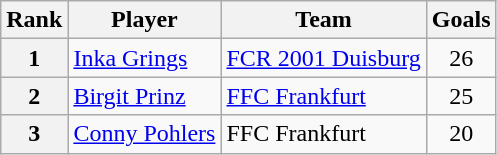<table class="wikitable">
<tr>
<th>Rank</th>
<th>Player</th>
<th>Team</th>
<th>Goals</th>
</tr>
<tr>
<th align=center>1</th>
<td> <a href='#'>Inka Grings</a></td>
<td><a href='#'>FCR 2001 Duisburg</a></td>
<td align=center>26</td>
</tr>
<tr>
<th align=center>2</th>
<td> <a href='#'>Birgit Prinz</a></td>
<td><a href='#'>FFC Frankfurt</a></td>
<td align=center>25</td>
</tr>
<tr>
<th align=center>3</th>
<td> <a href='#'>Conny Pohlers</a></td>
<td>FFC Frankfurt</td>
<td align=center>20</td>
</tr>
</table>
